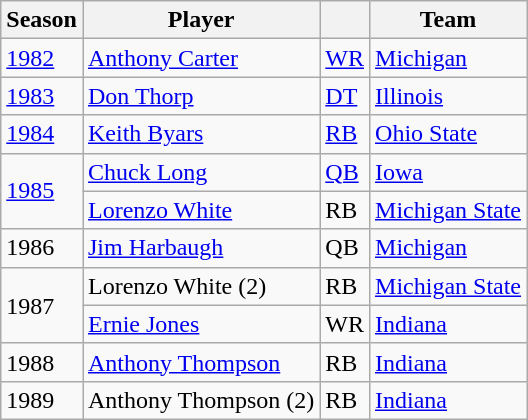<table class="wikitable sortable">
<tr>
<th>Season</th>
<th>Player</th>
<th></th>
<th>Team</th>
</tr>
<tr>
<td><a href='#'>1982</a></td>
<td><a href='#'>Anthony Carter</a></td>
<td><a href='#'>WR</a></td>
<td><a href='#'>Michigan</a></td>
</tr>
<tr>
<td><a href='#'>1983</a></td>
<td><a href='#'>Don Thorp</a></td>
<td><a href='#'>DT</a></td>
<td><a href='#'>Illinois</a></td>
</tr>
<tr>
<td><a href='#'>1984</a></td>
<td><a href='#'>Keith Byars</a></td>
<td><a href='#'>RB</a></td>
<td><a href='#'>Ohio State</a></td>
</tr>
<tr>
<td rowspan="2"><a href='#'>1985</a></td>
<td><a href='#'>Chuck Long</a></td>
<td><a href='#'>QB</a></td>
<td><a href='#'>Iowa</a></td>
</tr>
<tr>
<td><a href='#'>Lorenzo White</a></td>
<td>RB</td>
<td><a href='#'>Michigan State</a></td>
</tr>
<tr>
<td>1986</td>
<td><a href='#'>Jim Harbaugh</a></td>
<td>QB</td>
<td><a href='#'>Michigan</a></td>
</tr>
<tr>
<td rowspan="2">1987</td>
<td>Lorenzo White (2)</td>
<td>RB</td>
<td><a href='#'>Michigan State</a></td>
</tr>
<tr>
<td><a href='#'>Ernie Jones</a></td>
<td>WR</td>
<td><a href='#'>Indiana</a></td>
</tr>
<tr>
<td>1988</td>
<td><a href='#'>Anthony Thompson</a></td>
<td>RB</td>
<td><a href='#'>Indiana</a></td>
</tr>
<tr>
<td>1989</td>
<td>Anthony Thompson (2)</td>
<td>RB</td>
<td><a href='#'>Indiana</a></td>
</tr>
</table>
